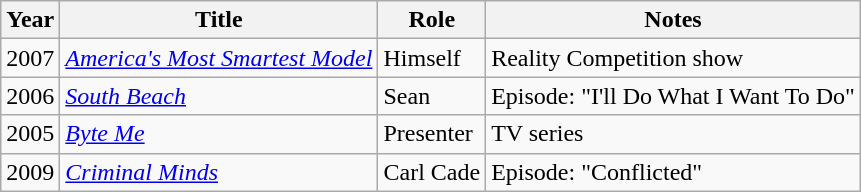<table class="wikitable">
<tr>
<th>Year</th>
<th>Title</th>
<th>Role</th>
<th>Notes</th>
</tr>
<tr>
<td>2007</td>
<td><em><a href='#'>America's Most Smartest Model</a></em></td>
<td>Himself</td>
<td>Reality Competition show</td>
</tr>
<tr>
<td>2006</td>
<td><em><a href='#'>South Beach</a></em></td>
<td>Sean</td>
<td>Episode: "I'll Do What I Want To Do"</td>
</tr>
<tr>
<td>2005</td>
<td><em><a href='#'>Byte Me</a></em></td>
<td>Presenter</td>
<td>TV series</td>
</tr>
<tr>
<td>2009</td>
<td><em><a href='#'>Criminal Minds</a></em></td>
<td>Carl Cade</td>
<td>Episode: "Conflicted"</td>
</tr>
</table>
